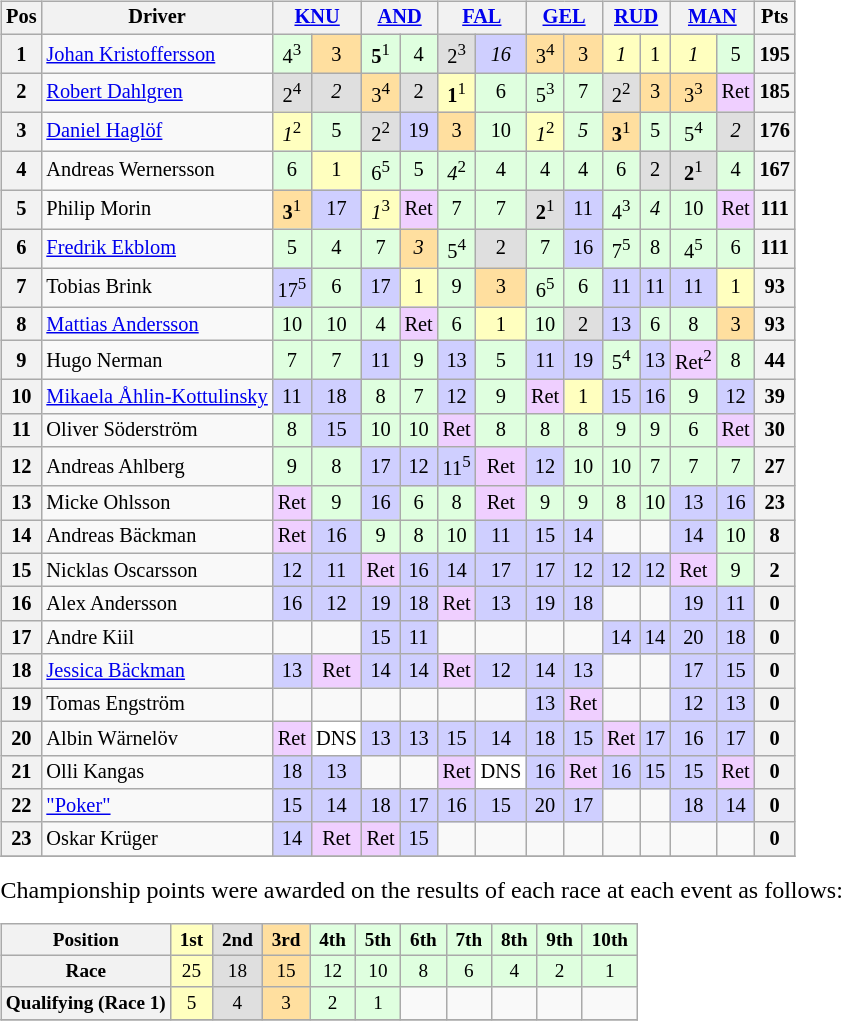<table>
<tr>
<td><br><table class="wikitable" style="font-size: 85%; text-align: center">
<tr>
<th valign="middle">Pos</th>
<th valign="middle">Driver</th>
<th colspan="2"><a href='#'>KNU</a><br></th>
<th colspan="2"><a href='#'>AND</a><br></th>
<th colspan="2"><a href='#'>FAL</a><br></th>
<th colspan="2"><a href='#'>GEL</a><br></th>
<th colspan="2"><a href='#'>RUD</a><br></th>
<th colspan="2"><a href='#'>MAN</a><br></th>
<th valign="middle">Pts</th>
</tr>
<tr>
<th>1</th>
<td align=left> <a href='#'>Johan Kristoffersson</a></td>
<td style="background:#dfffdf;">4<sup>3</sup></td>
<td style="background:#ffdf9f;">3</td>
<td style="background:#dfffdf;"><strong>5</strong><sup>1</sup></td>
<td style="background:#dfffdf;">4</td>
<td style="background:#dfdfdf;">2<sup>3</sup></td>
<td style="background:#cfcfff;"><em>16</em></td>
<td style="background:#ffdf9f;">3<sup>4</sup></td>
<td style="background:#ffdf9f;">3</td>
<td style="background:#ffffbf;"><em>1</em></td>
<td style="background:#ffffbf;">1</td>
<td style="background:#ffffbf;"><em>1</em></td>
<td style="background:#dfffdf;">5</td>
<th>195</th>
</tr>
<tr>
<th>2</th>
<td align=left> <a href='#'>Robert Dahlgren</a></td>
<td style="background:#dfdfdf;">2<sup>4</sup></td>
<td style="background:#dfdfdf;"><em>2</em></td>
<td style="background:#ffdf9f;">3<sup>4</sup></td>
<td style="background:#dfdfdf;">2</td>
<td style="background:#ffffbf;"><strong>1</strong><sup>1</sup></td>
<td style="background:#dfffdf;">6</td>
<td style="background:#dfffdf;">5<sup>3</sup></td>
<td style="background:#dfffdf;">7</td>
<td style="background:#dfdfdf;">2<sup>2</sup></td>
<td style="background:#ffdf9f;">3</td>
<td style="background:#ffdf9f;">3<sup>3</sup></td>
<td style="background:#efcfff;">Ret</td>
<th>185</th>
</tr>
<tr>
<th>3</th>
<td align=left> <a href='#'>Daniel Haglöf</a></td>
<td style="background:#ffffbf;"><em>1</em><sup>2</sup></td>
<td style="background:#dfffdf;">5</td>
<td style="background:#dfdfdf;">2<sup>2</sup></td>
<td style="background:#cfcfff;">19</td>
<td style="background:#ffdf9f;">3</td>
<td style="background:#dfffdf;">10</td>
<td style="background:#ffffbf;"><em>1</em><sup>2</sup></td>
<td style="background:#dfffdf;"><em>5</em></td>
<td style="background:#ffdf9f;"><strong>3</strong><sup>1</sup></td>
<td style="background:#dfffdf;">5</td>
<td style="background:#dfffdf;">5<sup>4</sup></td>
<td style="background:#dfdfdf;"><em>2</em></td>
<th>176</th>
</tr>
<tr>
<th>4</th>
<td align=left> Andreas Wernersson</td>
<td style="background:#dfffdf;">6</td>
<td style="background:#ffffbf;">1</td>
<td style="background:#dfffdf;">6<sup>5</sup></td>
<td style="background:#dfffdf;">5</td>
<td style="background:#dfffdf;"><em>4</em><sup>2</sup></td>
<td style="background:#dfffdf;">4</td>
<td style="background:#dfffdf;">4</td>
<td style="background:#dfffdf;">4</td>
<td style="background:#dfffdf;">6</td>
<td style="background:#dfdfdf;">2</td>
<td style="background:#dfdfdf;"><strong>2</strong><sup>1</sup></td>
<td style="background:#dfffdf;">4</td>
<th>167</th>
</tr>
<tr>
<th>5</th>
<td align=left> Philip Morin</td>
<td style="background:#ffdf9f;"><strong>3</strong><sup>1</sup></td>
<td style="background:#cfcfff;">17</td>
<td style="background:#ffffbf;"><em>1</em><sup>3</sup></td>
<td style="background:#efcfff;">Ret</td>
<td style="background:#dfffdf;">7</td>
<td style="background:#dfffdf;">7</td>
<td style="background:#dfdfdf;"><strong>2</strong><sup>1</sup></td>
<td style="background:#cfcfff;">11</td>
<td style="background:#dfffdf;">4<sup>3</sup></td>
<td style="background:#dfffdf;"><em>4</em></td>
<td style="background:#dfffdf;">10</td>
<td style="background:#efcfff;">Ret</td>
<th>111</th>
</tr>
<tr>
<th>6</th>
<td align=left> <a href='#'>Fredrik Ekblom</a></td>
<td style="background:#dfffdf;">5</td>
<td style="background:#dfffdf;">4</td>
<td style="background:#dfffdf;">7</td>
<td style="background:#ffdf9f;"><em>3</em></td>
<td style="background:#dfffdf;">5<sup>4</sup></td>
<td style="background:#dfdfdf;">2</td>
<td style="background:#dfffdf;">7</td>
<td style="background:#cfcfff;">16</td>
<td style="background:#dfffdf;">7<sup>5</sup></td>
<td style="background:#dfffdf;">8</td>
<td style="background:#dfffdf;">4<sup>5</sup></td>
<td style="background:#dfffdf;">6</td>
<th>111</th>
</tr>
<tr>
<th>7</th>
<td align=left> Tobias Brink</td>
<td style="background:#cfcfff;">17<sup>5</sup></td>
<td style="background:#dfffdf;">6</td>
<td style="background:#cfcfff;">17</td>
<td style="background:#ffffbf;">1</td>
<td style="background:#dfffdf;">9</td>
<td style="background:#ffdf9f;">3</td>
<td style="background:#dfffdf;">6<sup>5</sup></td>
<td style="background:#dfffdf;">6</td>
<td style="background:#cfcfff;">11</td>
<td style="background:#cfcfff;">11</td>
<td style="background:#cfcfff;">11</td>
<td style="background:#ffffbf;">1</td>
<th>93</th>
</tr>
<tr>
<th>8</th>
<td align=left> <a href='#'>Mattias Andersson</a></td>
<td style="background:#dfffdf;">10</td>
<td style="background:#dfffdf;">10</td>
<td style="background:#dfffdf;">4</td>
<td style="background:#efcfff;">Ret</td>
<td style="background:#dfffdf;">6</td>
<td style="background:#ffffbf;">1</td>
<td style="background:#dfffdf;">10</td>
<td style="background:#dfdfdf;">2</td>
<td style="background:#cfcfff;">13</td>
<td style="background:#dfffdf;">6</td>
<td style="background:#dfffdf;">8</td>
<td style="background:#ffdf9f;">3</td>
<th>93</th>
</tr>
<tr>
<th>9</th>
<td align=left> Hugo Nerman</td>
<td style="background:#dfffdf;">7</td>
<td style="background:#dfffdf;">7</td>
<td style="background:#cfcfff;">11</td>
<td style="background:#dfffdf;">9</td>
<td style="background:#cfcfff;">13</td>
<td style="background:#dfffdf;">5</td>
<td style="background:#cfcfff;">11</td>
<td style="background:#cfcfff;">19</td>
<td style="background:#dfffdf;">5<sup>4</sup></td>
<td style="background:#cfcfff;">13</td>
<td style="background:#efcfff;">Ret<sup>2</sup></td>
<td style="background:#dfffdf;">8</td>
<th>44</th>
</tr>
<tr>
<th>10</th>
<td align=left> <a href='#'>Mikaela Åhlin-Kottulinsky</a></td>
<td style="background:#cfcfff;">11</td>
<td style="background:#cfcfff;">18</td>
<td style="background:#dfffdf;">8</td>
<td style="background:#dfffdf;">7</td>
<td style="background:#cfcfff;">12</td>
<td style="background:#dfffdf;">9</td>
<td style="background:#efcfff;">Ret</td>
<td style="background:#ffffbf;">1</td>
<td style="background:#cfcfff;">15</td>
<td style="background:#cfcfff;">16</td>
<td style="background:#dfffdf;">9</td>
<td style="background:#cfcfff;">12</td>
<th>39</th>
</tr>
<tr>
<th>11</th>
<td align=left> Oliver Söderström</td>
<td style="background:#dfffdf;">8</td>
<td style="background:#cfcfff;">15</td>
<td style="background:#dfffdf;">10</td>
<td style="background:#dfffdf;">10</td>
<td style="background:#efcfff;">Ret</td>
<td style="background:#dfffdf;">8</td>
<td style="background:#dfffdf;">8</td>
<td style="background:#dfffdf;">8</td>
<td style="background:#dfffdf;">9</td>
<td style="background:#dfffdf;">9</td>
<td style="background:#dfffdf;">6</td>
<td style="background:#efcfff;">Ret</td>
<th>30</th>
</tr>
<tr>
<th>12</th>
<td align=left> Andreas Ahlberg</td>
<td style="background:#dfffdf;">9</td>
<td style="background:#dfffdf;">8</td>
<td style="background:#cfcfff;">17</td>
<td style="background:#cfcfff;">12</td>
<td style="background:#cfcfff;">11<sup>5</sup></td>
<td style="background:#efcfff;">Ret</td>
<td style="background:#cfcfff;">12</td>
<td style="background:#dfffdf;">10</td>
<td style="background:#dfffdf;">10</td>
<td style="background:#dfffdf;">7</td>
<td style="background:#dfffdf;">7</td>
<td style="background:#dfffdf;">7</td>
<th>27</th>
</tr>
<tr>
<th>13</th>
<td align=left> Micke Ohlsson</td>
<td style="background:#efcfff;">Ret</td>
<td style="background:#dfffdf;">9</td>
<td style="background:#cfcfff;">16</td>
<td style="background:#dfffdf;">6</td>
<td style="background:#dfffdf;">8</td>
<td style="background:#efcfff;">Ret</td>
<td style="background:#dfffdf;">9</td>
<td style="background:#dfffdf;">9</td>
<td style="background:#dfffdf;">8</td>
<td style="background:#dfffdf;">10</td>
<td style="background:#cfcfff;">13</td>
<td style="background:#cfcfff;">16</td>
<th>23</th>
</tr>
<tr>
<th>14</th>
<td align=left> Andreas Bäckman</td>
<td style="background:#efcfff;">Ret</td>
<td style="background:#cfcfff;">16</td>
<td style="background:#dfffdf;">9</td>
<td style="background:#dfffdf;">8</td>
<td style="background:#dfffdf;">10</td>
<td style="background:#cfcfff;">11</td>
<td style="background:#cfcfff;">15</td>
<td style="background:#cfcfff;">14</td>
<td></td>
<td></td>
<td style="background:#cfcfff;">14</td>
<td style="background:#dfffdf;">10</td>
<th>8</th>
</tr>
<tr>
<th>15</th>
<td align="left"> Nicklas Oscarsson</td>
<td style="background:#cfcfff;">12</td>
<td style="background:#cfcfff;">11</td>
<td style="background:#efcfff;">Ret</td>
<td style="background:#cfcfff;">16</td>
<td style="background:#cfcfff;">14</td>
<td style="background:#cfcfff;">17</td>
<td style="background:#cfcfff;">17</td>
<td style="background:#cfcfff;">12</td>
<td style="background:#cfcfff;">12</td>
<td style="background:#cfcfff;">12</td>
<td style="background:#efcfff;">Ret</td>
<td style="background:#dfffdf;">9</td>
<th>2</th>
</tr>
<tr>
<th>16</th>
<td align=left> Alex Andersson</td>
<td style="background:#cfcfff;">16</td>
<td style="background:#cfcfff;">12</td>
<td style="background:#cfcfff;">19</td>
<td style="background:#cfcfff;">18</td>
<td style="background:#efcfff;">Ret</td>
<td style="background:#cfcfff;">13</td>
<td style="background:#cfcfff;">19</td>
<td style="background:#cfcfff;">18</td>
<td></td>
<td></td>
<td style="background:#cfcfff;">19</td>
<td style="background:#cfcfff;">11</td>
<th>0</th>
</tr>
<tr>
<th>17</th>
<td align="left"> Andre Kiil</td>
<td></td>
<td></td>
<td style="background:#cfcfff;">15</td>
<td style="background:#cfcfff;">11</td>
<td></td>
<td></td>
<td></td>
<td></td>
<td style="background:#cfcfff;">14</td>
<td style="background:#cfcfff;">14</td>
<td style="background:#cfcfff;">20</td>
<td style="background:#cfcfff;">18</td>
<th>0</th>
</tr>
<tr>
<th>18</th>
<td align=left> <a href='#'>Jessica Bäckman</a></td>
<td style="background:#cfcfff;">13</td>
<td style="background:#efcfff;">Ret</td>
<td style="background:#cfcfff;">14</td>
<td style="background:#cfcfff;">14</td>
<td style="background:#efcfff;">Ret</td>
<td style="background:#cfcfff;">12</td>
<td style="background:#cfcfff;">14</td>
<td style="background:#cfcfff;">13</td>
<td></td>
<td></td>
<td style="background:#cfcfff;">17</td>
<td style="background:#cfcfff;">15</td>
<th>0</th>
</tr>
<tr>
<th>19</th>
<td align="left"> Tomas Engström</td>
<td></td>
<td></td>
<td></td>
<td></td>
<td></td>
<td></td>
<td style="background:#cfcfff;">13</td>
<td style="background:#efcfff;">Ret</td>
<td></td>
<td></td>
<td style="background:#cfcfff;">12</td>
<td style="background:#cfcfff;">13</td>
<th>0</th>
</tr>
<tr>
<th>20</th>
<td align=left> Albin Wärnelöv</td>
<td style="background:#efcfff;">Ret</td>
<td style="background:#ffffff;">DNS</td>
<td style="background:#cfcfff;">13</td>
<td style="background:#cfcfff;">13</td>
<td style="background:#cfcfff;">15</td>
<td style="background:#cfcfff;">14</td>
<td style="background:#cfcfff;">18</td>
<td style="background:#cfcfff;">15</td>
<td style="background:#efcfff;">Ret</td>
<td style="background:#cfcfff;">17</td>
<td style="background:#cfcfff;">16</td>
<td style="background:#cfcfff;">17</td>
<th>0</th>
</tr>
<tr>
<th>21</th>
<td align="left"> Olli Kangas</td>
<td style="background:#cfcfff;">18</td>
<td style="background:#cfcfff;">13</td>
<td></td>
<td></td>
<td style="background:#efcfff;">Ret</td>
<td style="background:#ffffff;">DNS</td>
<td style="background:#cfcfff;">16</td>
<td style="background:#efcfff;">Ret</td>
<td style="background:#cfcfff;">16</td>
<td style="background:#cfcfff;">15</td>
<td style="background:#cfcfff;">15</td>
<td style="background:#efcfff;">Ret</td>
<th>0</th>
</tr>
<tr>
<th>22</th>
<td align="left"> <a href='#'>"Poker"</a></td>
<td style="background:#cfcfff;">15</td>
<td style="background:#cfcfff;">14</td>
<td style="background:#cfcfff;">18</td>
<td style="background:#cfcfff;">17</td>
<td style="background:#cfcfff;">16</td>
<td style="background:#cfcfff;">15</td>
<td style="background:#cfcfff;">20</td>
<td style="background:#cfcfff;">17</td>
<td></td>
<td></td>
<td style="background:#cfcfff;">18</td>
<td style="background:#cfcfff;">14</td>
<th>0</th>
</tr>
<tr>
<th>23</th>
<td align="left"> Oskar Krüger</td>
<td style="background:#cfcfff;">14</td>
<td style="background:#efcfff;">Ret</td>
<td style="background:#efcfff;">Ret</td>
<td style="background:#cfcfff;">15</td>
<td></td>
<td></td>
<td></td>
<td></td>
<td></td>
<td></td>
<td></td>
<td></td>
<th>0</th>
</tr>
<tr>
</tr>
</table>
Championship points were awarded on the results of each race at each event as follows:<table class="wikitable" style="font-size:80%; text-align:center">
<tr>
<th>Position</th>
<td style="background:#ffffbf;"> <strong>1st</strong> </td>
<td style="background:#dfdfdf;"> <strong>2nd</strong> </td>
<td style="background:#ffdf9f;"> <strong>3rd</strong> </td>
<td style="background:#dfffdf;"> <strong>4th</strong> </td>
<td style="background:#dfffdf;"> <strong>5th</strong> </td>
<td style="background:#dfffdf;"> <strong>6th</strong> </td>
<td style="background:#dfffdf;"> <strong>7th</strong> </td>
<td style="background:#dfffdf;"> <strong>8th</strong> </td>
<td style="background:#dfffdf;"> <strong>9th</strong> </td>
<td style="background:#dfffdf;"> <strong>10th</strong> </td>
</tr>
<tr>
<th>Race</th>
<td style="background:#ffffbf;">25</td>
<td style="background:#dfdfdf;">18</td>
<td style="background:#ffdf9f;">15</td>
<td style="background:#dfffdf;">12</td>
<td style="background:#dfffdf;">10</td>
<td style="background:#dfffdf;">8</td>
<td style="background:#dfffdf;">6</td>
<td style="background:#dfffdf;">4</td>
<td style="background:#dfffdf;">2</td>
<td style="background:#dfffdf;">1</td>
</tr>
<tr>
<th>Qualifying (Race 1)</th>
<td style="background:#ffffbf;">5</td>
<td style="background:#dfdfdf;">4</td>
<td style="background:#ffdf9f;">3</td>
<td style="background:#dfffdf;">2</td>
<td style="background:#dfffdf;">1</td>
<td></td>
<td></td>
<td></td>
<td></td>
<td></td>
</tr>
<tr>
</tr>
</table>
</td>
</tr>
</table>
